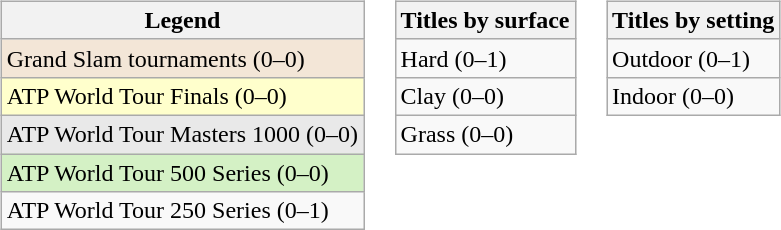<table>
<tr valign="top">
<td><br><table class="wikitable">
<tr>
<th>Legend</th>
</tr>
<tr bgcolor=f3e6d7>
<td>Grand Slam tournaments (0–0)</td>
</tr>
<tr bgcolor=ffffcc>
<td>ATP World Tour Finals (0–0)</td>
</tr>
<tr bgcolor=e9e9e9>
<td>ATP World Tour Masters 1000 (0–0)</td>
</tr>
<tr bgcolor=d4f1c5>
<td>ATP World Tour 500 Series (0–0)</td>
</tr>
<tr>
<td>ATP World Tour 250 Series (0–1)</td>
</tr>
</table>
</td>
<td><br><table class="wikitable">
<tr>
<th>Titles by surface</th>
</tr>
<tr>
<td>Hard (0–1)</td>
</tr>
<tr>
<td>Clay (0–0)</td>
</tr>
<tr>
<td>Grass (0–0)</td>
</tr>
</table>
</td>
<td><br><table class="wikitable">
<tr>
<th>Titles by setting</th>
</tr>
<tr>
<td>Outdoor (0–1)</td>
</tr>
<tr>
<td>Indoor (0–0)</td>
</tr>
</table>
</td>
</tr>
</table>
